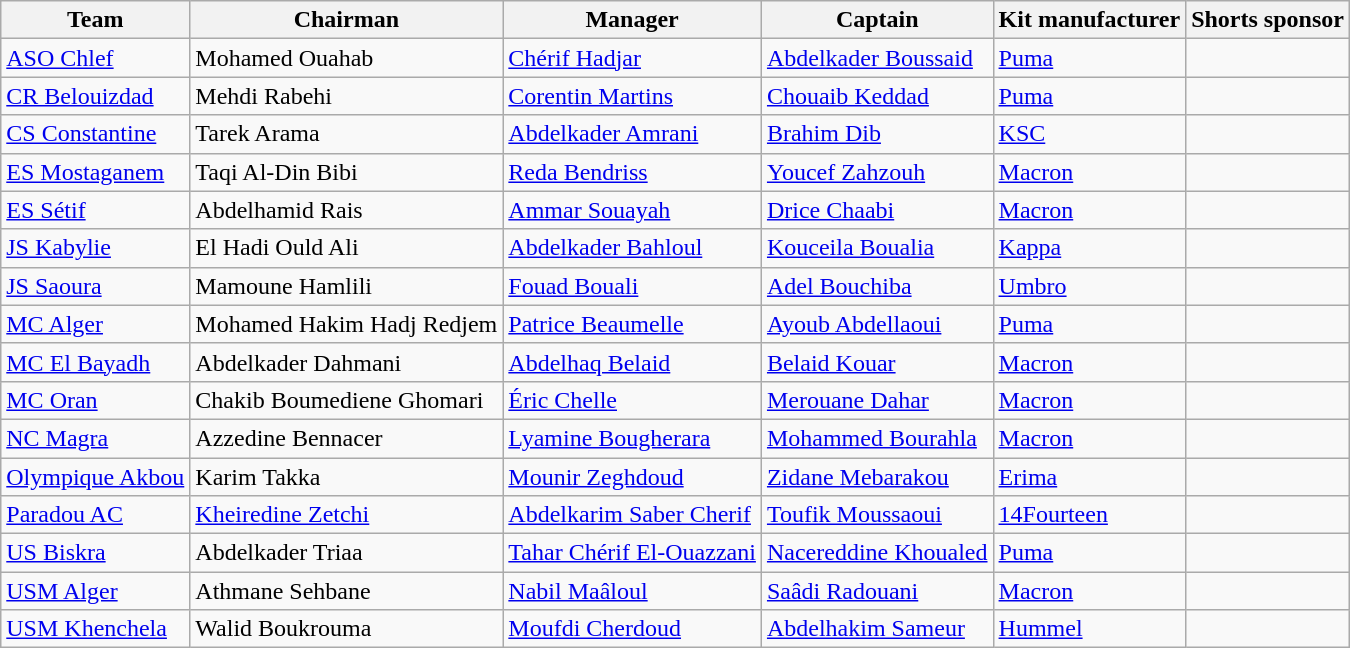<table class="wikitable sortable" style="text-align:left;">
<tr>
<th>Team</th>
<th>Chairman</th>
<th>Manager</th>
<th>Captain</th>
<th>Kit manufacturer</th>
<th>Shorts sponsor</th>
</tr>
<tr>
<td><a href='#'>ASO Chlef</a></td>
<td> Mohamed Ouahab</td>
<td> <a href='#'>Chérif Hadjar</a></td>
<td> <a href='#'>Abdelkader Boussaid</a></td>
<td><a href='#'>Puma</a></td>
<td></td>
</tr>
<tr>
<td><a href='#'>CR Belouizdad</a></td>
<td> Mehdi Rabehi</td>
<td> <a href='#'>Corentin Martins</a></td>
<td> <a href='#'>Chouaib Keddad</a></td>
<td><a href='#'>Puma</a></td>
<td></td>
</tr>
<tr>
<td><a href='#'>CS Constantine</a></td>
<td> Tarek Arama</td>
<td> <a href='#'>Abdelkader Amrani</a></td>
<td> <a href='#'>Brahim Dib</a></td>
<td><a href='#'>KSC</a></td>
<td></td>
</tr>
<tr>
<td><a href='#'>ES Mostaganem</a></td>
<td> Taqi Al-Din Bibi</td>
<td> <a href='#'>Reda Bendriss</a></td>
<td> <a href='#'>Youcef Zahzouh</a></td>
<td><a href='#'>Macron</a></td>
<td></td>
</tr>
<tr>
<td><a href='#'>ES Sétif</a></td>
<td> Abdelhamid Rais</td>
<td> <a href='#'>Ammar Souayah</a></td>
<td> <a href='#'>Drice Chaabi</a></td>
<td><a href='#'>Macron</a></td>
<td></td>
</tr>
<tr>
<td><a href='#'>JS Kabylie</a></td>
<td> El Hadi Ould Ali</td>
<td> <a href='#'>Abdelkader Bahloul</a></td>
<td> <a href='#'>Kouceila Boualia</a></td>
<td><a href='#'>Kappa</a></td>
<td></td>
</tr>
<tr>
<td><a href='#'>JS Saoura</a></td>
<td> Mamoune Hamlili</td>
<td> <a href='#'>Fouad Bouali</a></td>
<td> <a href='#'>Adel Bouchiba</a></td>
<td><a href='#'>Umbro</a></td>
<td></td>
</tr>
<tr>
<td><a href='#'>MC Alger</a></td>
<td> Mohamed Hakim Hadj Redjem</td>
<td> <a href='#'>Patrice Beaumelle</a></td>
<td> <a href='#'>Ayoub Abdellaoui</a></td>
<td><a href='#'>Puma</a></td>
<td></td>
</tr>
<tr>
<td><a href='#'>MC El Bayadh</a></td>
<td> Abdelkader Dahmani</td>
<td> <a href='#'>Abdelhaq Belaid</a></td>
<td> <a href='#'>Belaid Kouar</a></td>
<td><a href='#'>Macron</a></td>
<td></td>
</tr>
<tr>
<td><a href='#'>MC Oran</a></td>
<td> Chakib Boumediene Ghomari</td>
<td> <a href='#'>Éric Chelle</a></td>
<td> <a href='#'>Merouane Dahar</a></td>
<td><a href='#'>Macron</a></td>
<td></td>
</tr>
<tr>
<td><a href='#'>NC Magra</a></td>
<td> Azzedine Bennacer</td>
<td> <a href='#'>Lyamine Bougherara</a></td>
<td> <a href='#'>Mohammed Bourahla</a></td>
<td><a href='#'>Macron</a></td>
<td></td>
</tr>
<tr>
<td><a href='#'>Olympique Akbou</a></td>
<td> Karim Takka</td>
<td> <a href='#'>Mounir Zeghdoud</a></td>
<td> <a href='#'>Zidane Mebarakou</a></td>
<td><a href='#'>Erima</a></td>
<td></td>
</tr>
<tr>
<td><a href='#'>Paradou AC</a></td>
<td> <a href='#'>Kheiredine Zetchi</a></td>
<td> <a href='#'>Abdelkarim Saber Cherif</a></td>
<td> <a href='#'>Toufik Moussaoui</a></td>
<td><a href='#'>14Fourteen</a></td>
<td></td>
</tr>
<tr>
<td><a href='#'>US Biskra</a></td>
<td> Abdelkader Triaa</td>
<td> <a href='#'>Tahar Chérif El-Ouazzani</a></td>
<td> <a href='#'>Nacereddine Khoualed</a></td>
<td><a href='#'>Puma</a></td>
<td></td>
</tr>
<tr>
<td><a href='#'>USM Alger</a></td>
<td> Athmane Sehbane</td>
<td> <a href='#'>Nabil Maâloul</a></td>
<td> <a href='#'>Saâdi Radouani</a></td>
<td><a href='#'>Macron</a></td>
<td></td>
</tr>
<tr>
<td><a href='#'>USM Khenchela</a></td>
<td> Walid Boukrouma</td>
<td> <a href='#'>Moufdi Cherdoud</a></td>
<td> <a href='#'>Abdelhakim Sameur</a></td>
<td><a href='#'>Hummel</a></td>
<td></td>
</tr>
</table>
